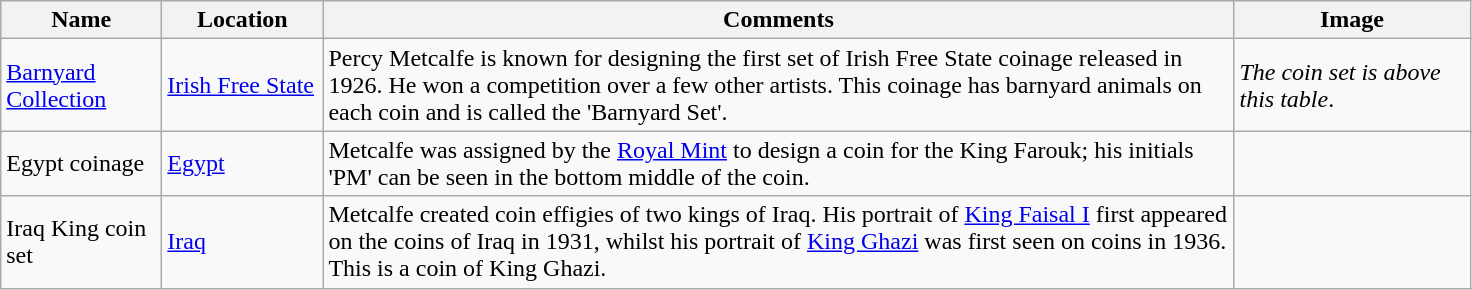<table class="wikitable sortable">
<tr>
<th scope="col" style="width:100px;">Name</th>
<th scope="col" style="width:100px;">Location</th>
<th scope="col" style="width:600px;">Comments</th>
<th scope="col" style="width:150px;">Image</th>
</tr>
<tr>
<td><a href='#'>Barnyard Collection</a></td>
<td><a href='#'>Irish Free State</a></td>
<td>Percy Metcalfe is known for designing the first set of Irish Free State coinage released in 1926. He won a competition over a few other artists. This coinage has barnyard animals on each coin and is called the 'Barnyard Set'.</td>
<td><em>The coin set is above this table</em>.</td>
</tr>
<tr>
<td>Egypt coinage</td>
<td><a href='#'>Egypt</a></td>
<td>Metcalfe was assigned by the <a href='#'>Royal Mint</a> to design a coin for the King Farouk; his initials 'PM' can be seen in the bottom middle of the coin.</td>
<td><br></td>
</tr>
<tr>
<td>Iraq King coin set</td>
<td><a href='#'>Iraq</a></td>
<td>Metcalfe created coin effigies of two kings of Iraq. His portrait of <a href='#'>King Faisal I</a> first appeared on the coins of Iraq in 1931, whilst his portrait of <a href='#'>King Ghazi</a> was first seen on coins in 1936. This is a coin of King Ghazi.</td>
<td><br></td>
</tr>
</table>
